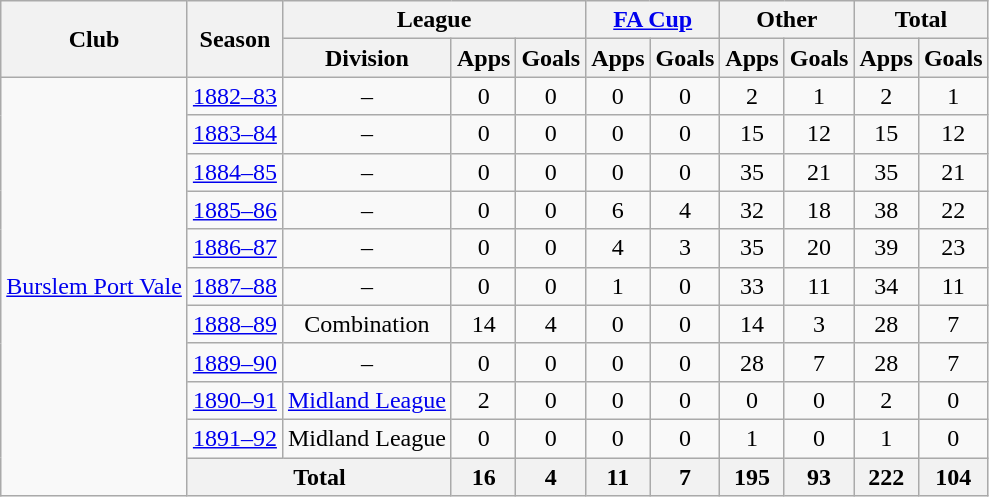<table class="wikitable" style="text-align:center">
<tr>
<th rowspan="2">Club</th>
<th rowspan="2">Season</th>
<th colspan="3">League</th>
<th colspan="2"><a href='#'>FA Cup</a></th>
<th colspan="2">Other</th>
<th colspan="2">Total</th>
</tr>
<tr>
<th>Division</th>
<th>Apps</th>
<th>Goals</th>
<th>Apps</th>
<th>Goals</th>
<th>Apps</th>
<th>Goals</th>
<th>Apps</th>
<th>Goals</th>
</tr>
<tr>
<td rowspan="11"><a href='#'>Burslem Port Vale</a></td>
<td><a href='#'>1882–83</a></td>
<td>–</td>
<td>0</td>
<td>0</td>
<td>0</td>
<td>0</td>
<td>2</td>
<td>1</td>
<td>2</td>
<td>1</td>
</tr>
<tr>
<td><a href='#'>1883–84</a></td>
<td>–</td>
<td>0</td>
<td>0</td>
<td>0</td>
<td>0</td>
<td>15</td>
<td>12</td>
<td>15</td>
<td>12</td>
</tr>
<tr>
<td><a href='#'>1884–85</a></td>
<td>–</td>
<td>0</td>
<td>0</td>
<td>0</td>
<td>0</td>
<td>35</td>
<td>21</td>
<td>35</td>
<td>21</td>
</tr>
<tr>
<td><a href='#'>1885–86</a></td>
<td>–</td>
<td>0</td>
<td>0</td>
<td>6</td>
<td>4</td>
<td>32</td>
<td>18</td>
<td>38</td>
<td>22</td>
</tr>
<tr>
<td><a href='#'>1886–87</a></td>
<td>–</td>
<td>0</td>
<td>0</td>
<td>4</td>
<td>3</td>
<td>35</td>
<td>20</td>
<td>39</td>
<td>23</td>
</tr>
<tr>
<td><a href='#'>1887–88</a></td>
<td>–</td>
<td>0</td>
<td>0</td>
<td>1</td>
<td>0</td>
<td>33</td>
<td>11</td>
<td>34</td>
<td>11</td>
</tr>
<tr>
<td><a href='#'>1888–89</a></td>
<td>Combination</td>
<td>14</td>
<td>4</td>
<td>0</td>
<td>0</td>
<td>14</td>
<td>3</td>
<td>28</td>
<td>7</td>
</tr>
<tr>
<td><a href='#'>1889–90</a></td>
<td>–</td>
<td>0</td>
<td>0</td>
<td>0</td>
<td>0</td>
<td>28</td>
<td>7</td>
<td>28</td>
<td>7</td>
</tr>
<tr>
<td><a href='#'>1890–91</a></td>
<td><a href='#'>Midland League</a></td>
<td>2</td>
<td>0</td>
<td>0</td>
<td>0</td>
<td>0</td>
<td>0</td>
<td>2</td>
<td>0</td>
</tr>
<tr>
<td><a href='#'>1891–92</a></td>
<td>Midland League</td>
<td>0</td>
<td>0</td>
<td>0</td>
<td>0</td>
<td>1</td>
<td>0</td>
<td>1</td>
<td>0</td>
</tr>
<tr>
<th colspan="2">Total</th>
<th>16</th>
<th>4</th>
<th>11</th>
<th>7</th>
<th>195</th>
<th>93</th>
<th>222</th>
<th>104</th>
</tr>
</table>
